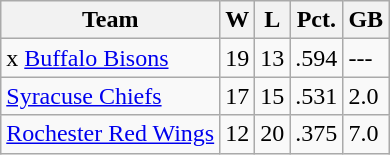<table class="wikitable sortable">
<tr>
<th>Team</th>
<th>W</th>
<th>L</th>
<th>Pct.</th>
<th>GB</th>
</tr>
<tr>
<td>x <a href='#'>Buffalo Bisons</a></td>
<td>19</td>
<td>13</td>
<td>.594</td>
<td>---</td>
</tr>
<tr>
<td><a href='#'>Syracuse Chiefs</a></td>
<td>17</td>
<td>15</td>
<td>.531</td>
<td>2.0</td>
</tr>
<tr>
<td><a href='#'>Rochester Red Wings</a></td>
<td>12</td>
<td>20</td>
<td>.375</td>
<td>7.0</td>
</tr>
</table>
